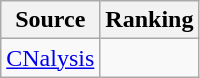<table class="wikitable" style="text-align:center">
<tr>
<th>Source</th>
<th>Ranking</th>
</tr>
<tr>
<td align=left><a href='#'>CNalysis</a></td>
<td></td>
</tr>
</table>
